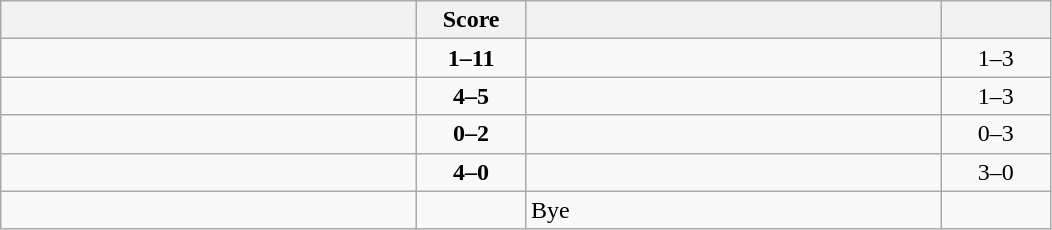<table class="wikitable" style="text-align: center; ">
<tr>
<th align="right" width="270"></th>
<th width="65">Score</th>
<th align="left" width="270"></th>
<th width="65"></th>
</tr>
<tr>
<td align="left"></td>
<td><strong>1–11</strong></td>
<td align="left"><strong></strong></td>
<td>1–3 <strong></strong></td>
</tr>
<tr>
<td align="left"></td>
<td><strong>4–5</strong></td>
<td align="left"><strong></strong></td>
<td>1–3 <strong></strong></td>
</tr>
<tr>
<td align="left"></td>
<td><strong>0–2</strong></td>
<td align="left"><strong></strong></td>
<td>0–3 <strong></strong></td>
</tr>
<tr>
<td align="left"><strong></strong></td>
<td><strong>4–0</strong></td>
<td align="left"></td>
<td>3–0 <strong></strong></td>
</tr>
<tr>
<td align="left"><strong></strong></td>
<td></td>
<td align="left">Bye</td>
<td></td>
</tr>
</table>
